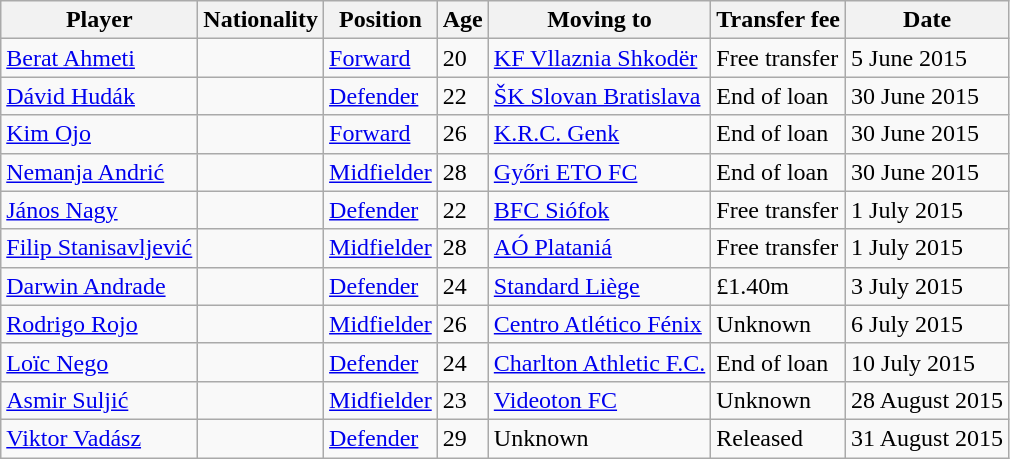<table class="wikitable">
<tr>
<th>Player</th>
<th>Nationality</th>
<th>Position</th>
<th>Age</th>
<th>Moving to</th>
<th>Transfer fee</th>
<th>Date</th>
</tr>
<tr>
<td><a href='#'>Berat Ahmeti</a></td>
<td></td>
<td><a href='#'>Forward</a></td>
<td>20</td>
<td> <a href='#'>KF Vllaznia Shkodër</a></td>
<td>Free transfer</td>
<td>5 June 2015</td>
</tr>
<tr>
<td><a href='#'>Dávid Hudák</a></td>
<td></td>
<td><a href='#'>Defender</a></td>
<td>22</td>
<td> <a href='#'>ŠK Slovan Bratislava</a></td>
<td>End of loan</td>
<td>30 June 2015</td>
</tr>
<tr>
<td><a href='#'>Kim Ojo</a></td>
<td></td>
<td><a href='#'>Forward</a></td>
<td>26</td>
<td> <a href='#'>K.R.C. Genk</a></td>
<td>End of loan</td>
<td>30 June 2015</td>
</tr>
<tr>
<td><a href='#'>Nemanja Andrić</a></td>
<td></td>
<td><a href='#'>Midfielder</a></td>
<td>28</td>
<td> <a href='#'>Győri ETO FC</a></td>
<td>End of loan</td>
<td>30 June 2015</td>
</tr>
<tr>
<td><a href='#'>János Nagy</a></td>
<td></td>
<td><a href='#'>Defender</a></td>
<td>22</td>
<td> <a href='#'>BFC Siófok</a></td>
<td>Free transfer</td>
<td>1 July 2015</td>
</tr>
<tr>
<td><a href='#'>Filip Stanisavljević</a></td>
<td></td>
<td><a href='#'>Midfielder</a></td>
<td>28</td>
<td> <a href='#'>AÓ Plataniá</a></td>
<td>Free transfer</td>
<td>1 July 2015</td>
</tr>
<tr>
<td><a href='#'>Darwin Andrade</a></td>
<td></td>
<td><a href='#'>Defender</a></td>
<td>24</td>
<td> <a href='#'>Standard Liège</a></td>
<td>£1.40m</td>
<td>3 July 2015</td>
</tr>
<tr>
<td><a href='#'>Rodrigo Rojo</a></td>
<td></td>
<td><a href='#'>Midfielder</a></td>
<td>26</td>
<td> <a href='#'>Centro Atlético Fénix</a></td>
<td>Unknown</td>
<td>6 July 2015</td>
</tr>
<tr>
<td><a href='#'>Loïc Nego</a></td>
<td></td>
<td><a href='#'>Defender</a></td>
<td>24</td>
<td> <a href='#'>Charlton Athletic F.C.</a></td>
<td>End of loan</td>
<td>10 July 2015</td>
</tr>
<tr>
<td><a href='#'>Asmir Suljić</a></td>
<td></td>
<td><a href='#'>Midfielder</a></td>
<td>23</td>
<td> <a href='#'>Videoton FC</a></td>
<td>Unknown</td>
<td>28 August 2015</td>
</tr>
<tr>
<td><a href='#'>Viktor Vadász</a></td>
<td></td>
<td><a href='#'>Defender</a></td>
<td>29</td>
<td>Unknown</td>
<td>Released</td>
<td>31 August 2015</td>
</tr>
</table>
